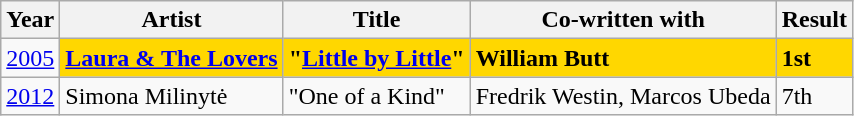<table class="wikitable plainrowheaders">
<tr>
<th scope="col">Year</th>
<th scope="col">Artist</th>
<th scope="col">Title</th>
<th scope="col">Co-written with</th>
<th scope="col">Result</th>
</tr>
<tr>
<td><a href='#'>2005</a></td>
<td style="font-weight:bold;background:gold;"><a href='#'>Laura & The Lovers</a></td>
<td style="font-weight:bold;background:gold;">"<a href='#'>Little by Little</a>"</td>
<td style="font-weight:bold;background:gold;">William Butt</td>
<td style="font-weight:bold;background:gold;">1st</td>
</tr>
<tr>
<td><a href='#'>2012</a></td>
<td>Simona Milinytė</td>
<td>"One of a Kind"</td>
<td>Fredrik Westin, Marcos Ubeda</td>
<td>7th</td>
</tr>
</table>
